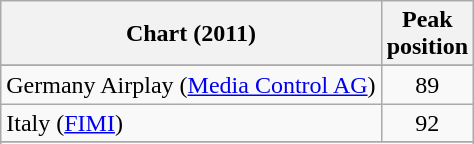<table class="wikitable sortable">
<tr>
<th scope="col">Chart (2011)</th>
<th scope="col">Peak<br>position</th>
</tr>
<tr>
</tr>
<tr>
</tr>
<tr>
</tr>
<tr>
<td>Germany Airplay (<a href='#'>Media Control AG</a>)</td>
<td align="center">89</td>
</tr>
<tr>
<td>Italy (<a href='#'>FIMI</a>)</td>
<td align="center">92</td>
</tr>
<tr>
</tr>
<tr>
</tr>
<tr>
</tr>
<tr>
</tr>
</table>
